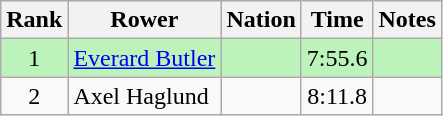<table class="wikitable sortable" style="text-align:center">
<tr>
<th>Rank</th>
<th>Rower</th>
<th>Nation</th>
<th>Time</th>
<th>Notes</th>
</tr>
<tr bgcolor=bbf3bb>
<td>1</td>
<td align=left><a href='#'>Everard Butler</a></td>
<td align=left></td>
<td>7:55.6</td>
<td></td>
</tr>
<tr>
<td>2</td>
<td align=left>Axel Haglund</td>
<td align=left></td>
<td>8:11.8</td>
<td></td>
</tr>
</table>
